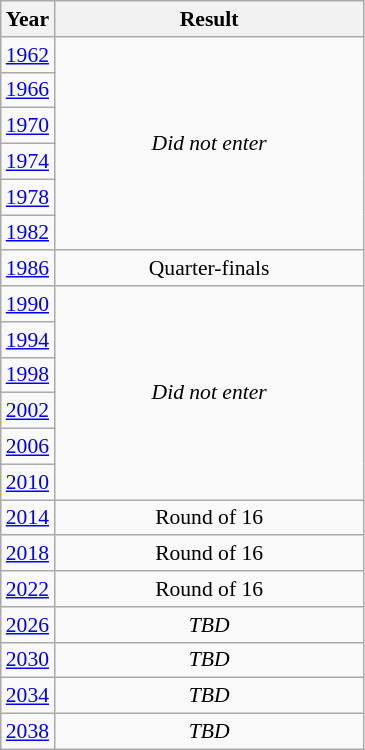<table class="wikitable" style="text-align: center; font-size:90%">
<tr>
<th>Year</th>
<th style="width:200px">Result</th>
</tr>
<tr>
<td> <a href='#'>1962</a></td>
<td rowspan="6"><em>Did not enter</em></td>
</tr>
<tr>
<td> <a href='#'>1966</a></td>
</tr>
<tr>
<td> <a href='#'>1970</a></td>
</tr>
<tr>
<td> <a href='#'>1974</a></td>
</tr>
<tr>
<td> <a href='#'>1978</a></td>
</tr>
<tr>
<td> <a href='#'>1982</a></td>
</tr>
<tr>
<td> <a href='#'>1986</a></td>
<td>Quarter-finals</td>
</tr>
<tr>
<td> <a href='#'>1990</a></td>
<td rowspan="6"><em>Did not enter</em></td>
</tr>
<tr>
<td> <a href='#'>1994</a></td>
</tr>
<tr>
<td> <a href='#'>1998</a></td>
</tr>
<tr>
<td> <a href='#'>2002</a></td>
</tr>
<tr>
<td> <a href='#'>2006</a></td>
</tr>
<tr>
<td> <a href='#'>2010</a></td>
</tr>
<tr>
<td> <a href='#'>2014</a></td>
<td>Round of 16</td>
</tr>
<tr>
<td> <a href='#'>2018</a></td>
<td>Round of 16</td>
</tr>
<tr>
<td> <a href='#'>2022</a></td>
<td>Round of 16</td>
</tr>
<tr>
<td> <a href='#'>2026</a></td>
<td><em>TBD</em></td>
</tr>
<tr>
<td> <a href='#'>2030</a></td>
<td><em>TBD</em></td>
</tr>
<tr>
<td> <a href='#'>2034</a></td>
<td><em>TBD</em></td>
</tr>
<tr>
<td> <a href='#'>2038</a></td>
<td><em>TBD</em></td>
</tr>
</table>
